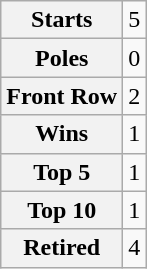<table class="wikitable" style="text-align:center">
<tr>
<th>Starts</th>
<td>5</td>
</tr>
<tr>
<th>Poles</th>
<td>0</td>
</tr>
<tr>
<th>Front Row</th>
<td>2</td>
</tr>
<tr>
<th>Wins</th>
<td>1</td>
</tr>
<tr>
<th>Top 5</th>
<td>1</td>
</tr>
<tr>
<th>Top 10</th>
<td>1</td>
</tr>
<tr>
<th>Retired</th>
<td>4</td>
</tr>
</table>
